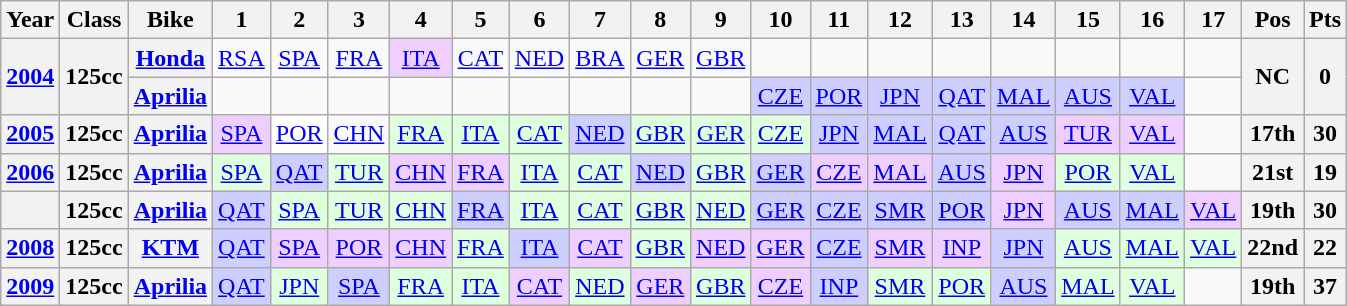<table class="wikitable" style="text-align:center;">
<tr>
<th>Year</th>
<th>Class</th>
<th>Bike</th>
<th>1</th>
<th>2</th>
<th>3</th>
<th>4</th>
<th>5</th>
<th>6</th>
<th>7</th>
<th>8</th>
<th>9</th>
<th>10</th>
<th>11</th>
<th>12</th>
<th>13</th>
<th>14</th>
<th>15</th>
<th>16</th>
<th>17</th>
<th>Pos</th>
<th>Pts</th>
</tr>
<tr>
<th rowspan=2><a href='#'>2004</a></th>
<th rowspan=2>125cc</th>
<th><a href='#'>Honda</a></th>
<td><a href='#'>RSA</a></td>
<td><a href='#'>SPA</a></td>
<td><a href='#'>FRA</a></td>
<td style="background:#EFCFFF;"><a href='#'>ITA</a><br></td>
<td><a href='#'>CAT</a></td>
<td><a href='#'>NED</a></td>
<td><a href='#'>BRA</a></td>
<td><a href='#'>GER</a></td>
<td><a href='#'>GBR</a></td>
<td></td>
<td></td>
<td></td>
<td></td>
<td></td>
<td></td>
<td></td>
<td></td>
<th rowspan=2>NC</th>
<th rowspan=2>0</th>
</tr>
<tr>
<th><a href='#'>Aprilia</a></th>
<td></td>
<td></td>
<td></td>
<td></td>
<td></td>
<td></td>
<td></td>
<td></td>
<td></td>
<td style="background:#CFCFFF;"><a href='#'>CZE</a><br></td>
<td style="background:#CFCFFF;"><a href='#'>POR</a><br></td>
<td style="background:#CFCFFF;"><a href='#'>JPN</a><br></td>
<td style="background:#CFCFFF;"><a href='#'>QAT</a><br></td>
<td style="background:#CFCFFF;"><a href='#'>MAL</a><br></td>
<td style="background:#CFCFFF;"><a href='#'>AUS</a><br></td>
<td style="background:#CFCFFF;"><a href='#'>VAL</a><br></td>
</tr>
<tr>
<th><a href='#'>2005</a></th>
<th>125cc</th>
<th><a href='#'>Aprilia</a></th>
<td style="background:#EFCFFF;"><a href='#'>SPA</a><br></td>
<td style="background:#FFFFFF;"><a href='#'>POR</a><br></td>
<td><a href='#'>CHN</a></td>
<td style="background:#dfffdf;"><a href='#'>FRA</a><br></td>
<td style="background:#dfffdf;"><a href='#'>ITA</a><br></td>
<td style="background:#dfffdf;"><a href='#'>CAT</a><br></td>
<td style="background:#CFCFFF;"><a href='#'>NED</a><br></td>
<td style="background:#dfffdf;"><a href='#'>GBR</a><br></td>
<td style="background:#dfffdf;"><a href='#'>GER</a><br></td>
<td style="background:#dfffdf;"><a href='#'>CZE</a><br></td>
<td style="background:#CFCFFF;"><a href='#'>JPN</a><br></td>
<td style="background:#CFCFFF;"><a href='#'>MAL</a><br></td>
<td style="background:#CFCFFF;"><a href='#'>QAT</a><br></td>
<td style="background:#CFCFFF;"><a href='#'>AUS</a><br></td>
<td style="background:#EFCFFF;"><a href='#'>TUR</a><br></td>
<td style="background:#EFCFFF;"><a href='#'>VAL</a><br></td>
<td></td>
<th>17th</th>
<th>30</th>
</tr>
<tr>
<th><a href='#'>2006</a></th>
<th>125cc</th>
<th><a href='#'>Aprilia</a></th>
<td style="background:#dfffdf;"><a href='#'>SPA</a><br></td>
<td style="background:#CFCFFF;"><a href='#'>QAT</a><br></td>
<td style="background:#dfffdf;"><a href='#'>TUR</a><br></td>
<td style="background:#EFCFFF;"><a href='#'>CHN</a><br></td>
<td style="background:#EFCFFF;"><a href='#'>FRA</a><br></td>
<td style="background:#dfffdf;"><a href='#'>ITA</a><br></td>
<td style="background:#dfffdf;"><a href='#'>CAT</a><br></td>
<td style="background:#CFCFFF;"><a href='#'>NED</a><br></td>
<td style="background:#dfffdf;"><a href='#'>GBR</a><br></td>
<td style="background:#CFCFFF;"><a href='#'>GER</a><br></td>
<td style="background:#EFCFFF;"><a href='#'>CZE</a><br></td>
<td style="background:#EFCFFF;"><a href='#'>MAL</a><br></td>
<td style="background:#CFCFFF;"><a href='#'>AUS</a><br></td>
<td style="background:#EFCFFF;"><a href='#'>JPN</a><br></td>
<td style="background:#dfffdf;"><a href='#'>POR</a><br></td>
<td style="background:#dfffdf;"><a href='#'>VAL</a><br></td>
<td></td>
<th>21st</th>
<th>19</th>
</tr>
<tr>
<th></th>
<th>125cc</th>
<th><a href='#'>Aprilia</a></th>
<td style="background:#CFCFFF;"><a href='#'>QAT</a><br></td>
<td style="background:#dfffdf;"><a href='#'>SPA</a><br></td>
<td style="background:#dfffdf;"><a href='#'>TUR</a><br></td>
<td style="background:#dfffdf;"><a href='#'>CHN</a><br></td>
<td style="background:#CFCFFF;"><a href='#'>FRA</a><br></td>
<td style="background:#dfffdf;"><a href='#'>ITA</a><br></td>
<td style="background:#dfffdf;"><a href='#'>CAT</a><br></td>
<td style="background:#dfffdf;"><a href='#'>GBR</a><br></td>
<td style="background:#dfffdf;"><a href='#'>NED</a><br></td>
<td style="background:#CFCFFF;"><a href='#'>GER</a><br></td>
<td style="background:#CFCFFF;"><a href='#'>CZE</a><br></td>
<td style="background:#CFCFFF;"><a href='#'>SMR</a><br></td>
<td style="background:#CFCFFF;"><a href='#'>POR</a><br></td>
<td style="background:#EFCFFF;"><a href='#'>JPN</a><br></td>
<td style="background:#CFCFFF;"><a href='#'>AUS</a><br></td>
<td style="background:#CFCFFF;"><a href='#'>MAL</a><br></td>
<td style="background:#EFCFFF;"><a href='#'>VAL</a><br></td>
<th>19th</th>
<th>30</th>
</tr>
<tr>
<th><a href='#'>2008</a></th>
<th>125cc</th>
<th><a href='#'>KTM</a></th>
<td style="background:#CFCFFF;"><a href='#'>QAT</a><br></td>
<td style="background:#EFCFFF;"><a href='#'>SPA</a><br></td>
<td style="background:#EFCFFF;"><a href='#'>POR</a><br></td>
<td style="background:#EFCFFF;"><a href='#'>CHN</a><br></td>
<td style="background:#dfffdf;"><a href='#'>FRA</a><br></td>
<td style="background:#CFCFFF;"><a href='#'>ITA</a><br></td>
<td style="background:#EFCFFF;"><a href='#'>CAT</a><br></td>
<td style="background:#dfffdf;"><a href='#'>GBR</a><br></td>
<td style="background:#EFCFFF;"><a href='#'>NED</a><br></td>
<td style="background:#EFCFFF;"><a href='#'>GER</a><br></td>
<td style="background:#CFCFFF;"><a href='#'>CZE</a><br></td>
<td style="background:#EFCFFF;"><a href='#'>SMR</a><br></td>
<td style="background:#EFCFFF;"><a href='#'>INP</a><br></td>
<td style="background:#CFCFFF;"><a href='#'>JPN</a><br></td>
<td style="background:#dfffdf;"><a href='#'>AUS</a><br></td>
<td style="background:#dfffdf;"><a href='#'>MAL</a><br></td>
<td style="background:#dfffdf;"><a href='#'>VAL</a><br></td>
<th>22nd</th>
<th>22</th>
</tr>
<tr>
<th><a href='#'>2009</a></th>
<th>125cc</th>
<th><a href='#'>Aprilia</a></th>
<td style="background:#CFCFFF;"><a href='#'>QAT</a><br></td>
<td style="background:#dfffdf;"><a href='#'>JPN</a><br></td>
<td style="background:#CFCFFF;"><a href='#'>SPA</a><br></td>
<td style="background:#dfffdf;"><a href='#'>FRA</a><br></td>
<td style="background:#dfffdf;"><a href='#'>ITA</a><br></td>
<td style="background:#EFCFFF;"><a href='#'>CAT</a><br></td>
<td style="background:#dfffdf;"><a href='#'>NED</a><br></td>
<td style="background:#EFCFFF;"><a href='#'>GER</a><br></td>
<td style="background:#dfffdf;"><a href='#'>GBR</a><br></td>
<td style="background:#EFCFFF;"><a href='#'>CZE</a><br></td>
<td style="background:#CFCFFF;"><a href='#'>INP</a><br></td>
<td style="background:#dfffdf;"><a href='#'>SMR</a><br></td>
<td style="background:#dfffdf;"><a href='#'>POR</a><br></td>
<td style="background:#CFCFFF;"><a href='#'>AUS</a><br></td>
<td style="background:#dfffdf;"><a href='#'>MAL</a><br></td>
<td style="background:#dfffdf;"><a href='#'>VAL</a><br></td>
<td></td>
<th>19th</th>
<th>37</th>
</tr>
</table>
